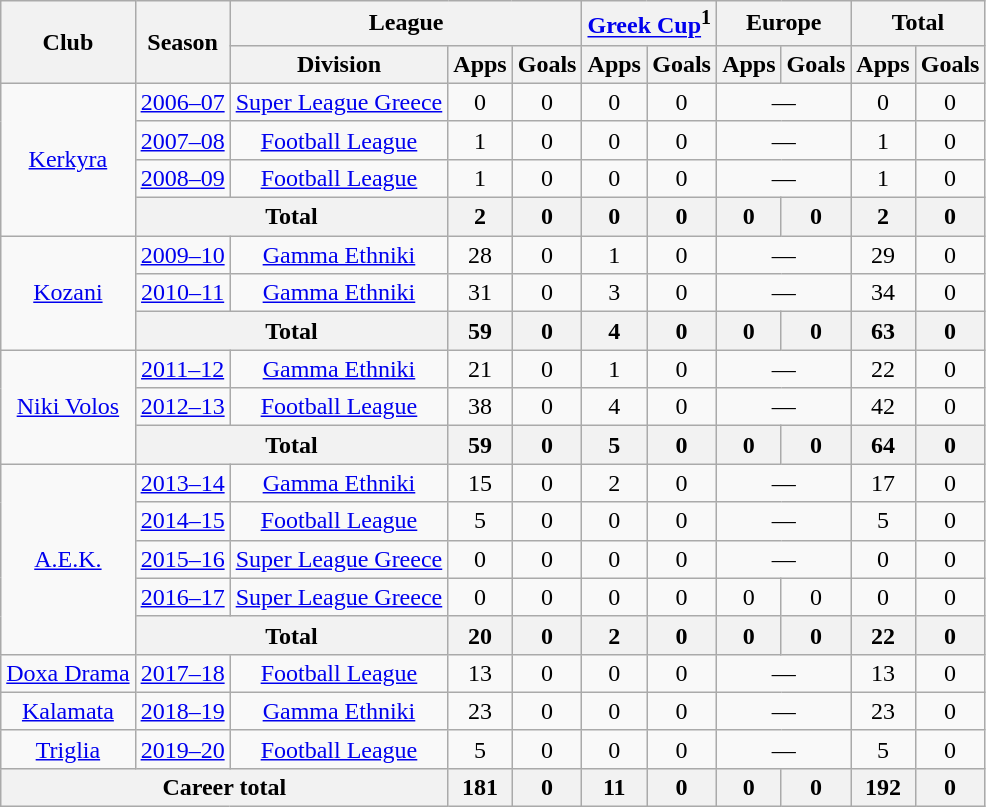<table class="wikitable" style="text-align:center">
<tr>
<th rowspan=2>Club</th>
<th rowspan=2>Season</th>
<th colspan=3>League</th>
<th colspan=2><a href='#'>Greek Cup</a><sup>1</sup></th>
<th colspan=2>Europe</th>
<th colspan="2">Total</th>
</tr>
<tr>
<th>Division</th>
<th>Apps</th>
<th>Goals</th>
<th>Apps</th>
<th>Goals</th>
<th>Apps</th>
<th>Goals</th>
<th>Apps</th>
<th>Goals</th>
</tr>
<tr>
<td rowspan=4><a href='#'>Kerkyra</a></td>
<td><a href='#'>2006–07</a></td>
<td><a href='#'>Super League Greece</a></td>
<td>0</td>
<td>0</td>
<td>0</td>
<td>0</td>
<td colspan="2">—</td>
<td>0</td>
<td>0</td>
</tr>
<tr>
<td><a href='#'>2007–08</a></td>
<td><a href='#'>Football League</a></td>
<td>1</td>
<td>0</td>
<td>0</td>
<td>0</td>
<td colspan="2">—</td>
<td>1</td>
<td>0</td>
</tr>
<tr>
<td><a href='#'>2008–09</a></td>
<td><a href='#'>Football League</a></td>
<td>1</td>
<td>0</td>
<td>0</td>
<td>0</td>
<td colspan="2">—</td>
<td>1</td>
<td>0</td>
</tr>
<tr>
<th colspan="2">Total</th>
<th>2</th>
<th>0</th>
<th>0</th>
<th>0</th>
<th>0</th>
<th>0</th>
<th>2</th>
<th>0</th>
</tr>
<tr>
<td rowspan=3><a href='#'>Kozani</a></td>
<td><a href='#'>2009–10</a></td>
<td><a href='#'>Gamma Ethniki</a></td>
<td>28</td>
<td>0</td>
<td>1</td>
<td>0</td>
<td colspan="2">—</td>
<td>29</td>
<td>0</td>
</tr>
<tr>
<td><a href='#'>2010–11</a></td>
<td><a href='#'>Gamma Ethniki</a></td>
<td>31</td>
<td>0</td>
<td>3</td>
<td>0</td>
<td colspan="2">—</td>
<td>34</td>
<td>0</td>
</tr>
<tr>
<th colspan="2">Total</th>
<th>59</th>
<th>0</th>
<th>4</th>
<th>0</th>
<th>0</th>
<th>0</th>
<th>63</th>
<th>0</th>
</tr>
<tr>
<td rowspan=3><a href='#'>Niki Volos</a></td>
<td><a href='#'>2011–12</a></td>
<td><a href='#'>Gamma Ethniki</a></td>
<td>21</td>
<td>0</td>
<td>1</td>
<td>0</td>
<td colspan="2">—</td>
<td>22</td>
<td>0</td>
</tr>
<tr>
<td><a href='#'>2012–13</a></td>
<td><a href='#'>Football League</a></td>
<td>38</td>
<td>0</td>
<td>4</td>
<td>0</td>
<td colspan="2">—</td>
<td>42</td>
<td>0</td>
</tr>
<tr>
<th colspan="2">Total</th>
<th>59</th>
<th>0</th>
<th>5</th>
<th>0</th>
<th>0</th>
<th>0</th>
<th>64</th>
<th>0</th>
</tr>
<tr>
<td rowspan="5"><a href='#'>A.E.K.</a></td>
<td><a href='#'>2013–14</a></td>
<td><a href='#'>Gamma Ethniki</a></td>
<td>15</td>
<td>0</td>
<td>2</td>
<td>0</td>
<td colspan="2">—</td>
<td>17</td>
<td>0</td>
</tr>
<tr>
<td><a href='#'>2014–15</a></td>
<td><a href='#'>Football League</a></td>
<td>5</td>
<td>0</td>
<td>0</td>
<td>0</td>
<td colspan="2">—</td>
<td>5</td>
<td>0</td>
</tr>
<tr>
<td><a href='#'>2015–16</a></td>
<td><a href='#'>Super League Greece</a></td>
<td>0</td>
<td>0</td>
<td>0</td>
<td>0</td>
<td colspan="2">—</td>
<td>0</td>
<td>0</td>
</tr>
<tr>
<td><a href='#'>2016–17</a></td>
<td><a href='#'>Super League Greece</a></td>
<td>0</td>
<td>0</td>
<td>0</td>
<td>0</td>
<td>0</td>
<td>0</td>
<td>0</td>
<td>0</td>
</tr>
<tr>
<th colspan="2">Total</th>
<th>20</th>
<th>0</th>
<th>2</th>
<th>0</th>
<th>0</th>
<th>0</th>
<th>22</th>
<th>0</th>
</tr>
<tr>
<td rowspan=><a href='#'>Doxa Drama</a></td>
<td><a href='#'>2017–18</a></td>
<td><a href='#'>Football League</a></td>
<td>13</td>
<td>0</td>
<td>0</td>
<td>0</td>
<td colspan="2">—</td>
<td>13</td>
<td>0</td>
</tr>
<tr>
<td rowspan=><a href='#'>Kalamata</a></td>
<td><a href='#'>2018–19</a></td>
<td><a href='#'>Gamma Ethniki</a></td>
<td>23</td>
<td>0</td>
<td>0</td>
<td>0</td>
<td colspan="2">—</td>
<td>23</td>
<td>0</td>
</tr>
<tr>
<td rowspan=><a href='#'>Triglia</a></td>
<td><a href='#'>2019–20</a></td>
<td><a href='#'>Football League</a></td>
<td>5</td>
<td>0</td>
<td>0</td>
<td>0</td>
<td colspan="2">—</td>
<td>5</td>
<td>0</td>
</tr>
<tr>
<th colspan="3">Career total</th>
<th>181</th>
<th>0</th>
<th>11</th>
<th>0</th>
<th>0</th>
<th>0</th>
<th>192</th>
<th>0</th>
</tr>
</table>
